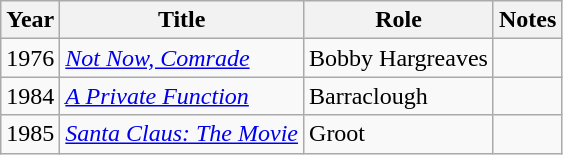<table class="wikitable">
<tr>
<th>Year</th>
<th>Title</th>
<th>Role</th>
<th>Notes</th>
</tr>
<tr>
<td>1976</td>
<td><em><a href='#'>Not Now, Comrade</a></em></td>
<td>Bobby Hargreaves</td>
<td></td>
</tr>
<tr>
<td>1984</td>
<td><em><a href='#'>A Private Function</a></em></td>
<td>Barraclough</td>
<td></td>
</tr>
<tr>
<td>1985</td>
<td><em><a href='#'>Santa Claus: The Movie</a></em></td>
<td>Groot</td>
<td></td>
</tr>
</table>
